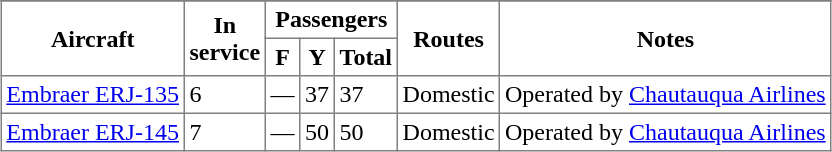<table class="toccolours" border="1" cellpadding="3" style="margin:1em auto; border-collapse:collapse">
<tr bgcolor=lightblue>
</tr>
<tr>
<th rowspan="2">Aircraft</th>
<th rowspan="2" style="width:25pt;">In service</th>
<th colspan="3">Passengers</th>
<th rowspan="2">Routes</th>
<th rowspan="2">Notes</th>
</tr>
<tr>
<th><abbr>F</abbr></th>
<th><abbr>Y</abbr></th>
<th>Total</th>
</tr>
<tr>
<td><a href='#'>Embraer ERJ-135</a></td>
<td>6</td>
<td>—</td>
<td>37</td>
<td>37</td>
<td>Domestic</td>
<td>Operated by <a href='#'>Chautauqua Airlines</a></td>
</tr>
<tr>
<td><a href='#'>Embraer ERJ-145</a></td>
<td>7</td>
<td>—</td>
<td>50</td>
<td>50</td>
<td>Domestic</td>
<td>Operated by <a href='#'>Chautauqua Airlines</a></td>
</tr>
</table>
